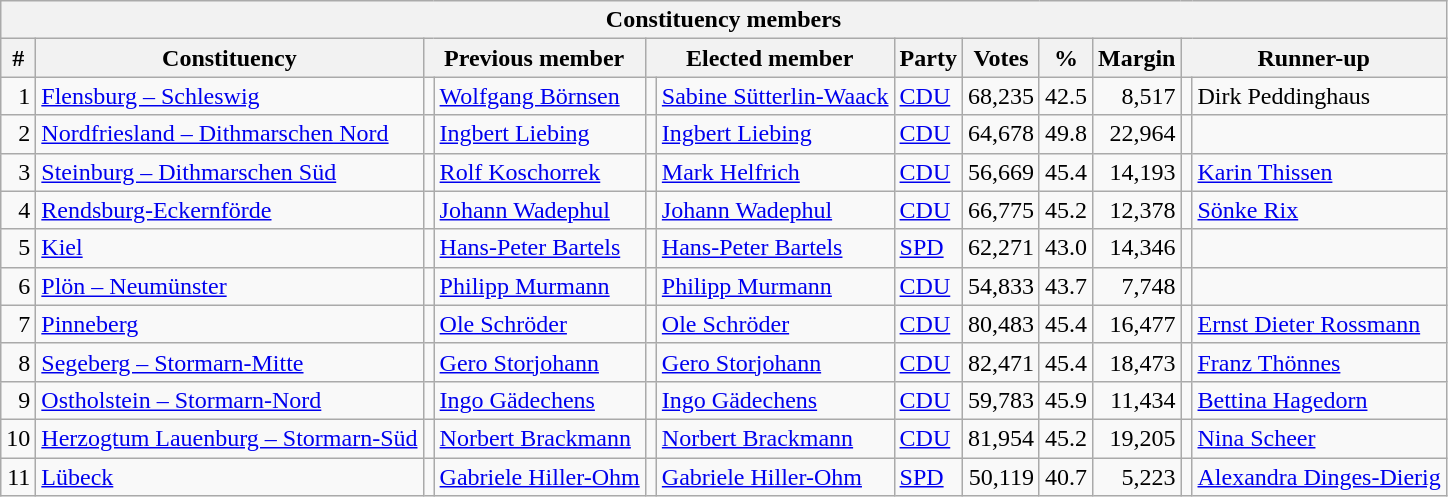<table class="wikitable sortable" style="text-align:right">
<tr>
<th colspan="12">Constituency members</th>
</tr>
<tr>
<th>#</th>
<th>Constituency</th>
<th colspan="2">Previous member</th>
<th colspan="2">Elected member</th>
<th>Party</th>
<th>Votes</th>
<th>%</th>
<th>Margin</th>
<th colspan="2">Runner-up</th>
</tr>
<tr>
<td>1</td>
<td align=left><a href='#'>Flensburg – Schleswig</a></td>
<td bgcolor=></td>
<td align=left><a href='#'>Wolfgang Börnsen</a></td>
<td bgcolor=></td>
<td align=left><a href='#'>Sabine Sütterlin-Waack</a></td>
<td align=left><a href='#'>CDU</a></td>
<td>68,235</td>
<td>42.5</td>
<td>8,517</td>
<td bgcolor=></td>
<td align=left>Dirk Peddinghaus</td>
</tr>
<tr>
<td>2</td>
<td align=left><a href='#'>Nordfriesland – Dithmarschen Nord</a></td>
<td bgcolor=></td>
<td align=left><a href='#'>Ingbert Liebing</a></td>
<td bgcolor=></td>
<td align=left><a href='#'>Ingbert Liebing</a></td>
<td align=left><a href='#'>CDU</a></td>
<td>64,678</td>
<td>49.8</td>
<td>22,964</td>
<td bgcolor=></td>
<td align=left></td>
</tr>
<tr>
<td>3</td>
<td align=left><a href='#'>Steinburg – Dithmarschen Süd</a></td>
<td bgcolor=></td>
<td align=left><a href='#'>Rolf Koschorrek</a></td>
<td bgcolor=></td>
<td align=left><a href='#'>Mark Helfrich</a></td>
<td align=left><a href='#'>CDU</a></td>
<td>56,669</td>
<td>45.4</td>
<td>14,193</td>
<td bgcolor=></td>
<td align=left><a href='#'>Karin Thissen</a></td>
</tr>
<tr>
<td>4</td>
<td align=left><a href='#'>Rendsburg-Eckernförde</a></td>
<td bgcolor=></td>
<td align=left><a href='#'>Johann Wadephul</a></td>
<td bgcolor=></td>
<td align=left><a href='#'>Johann Wadephul</a></td>
<td align=left><a href='#'>CDU</a></td>
<td>66,775</td>
<td>45.2</td>
<td>12,378</td>
<td bgcolor=></td>
<td align=left><a href='#'>Sönke Rix</a></td>
</tr>
<tr>
<td>5</td>
<td align=left><a href='#'>Kiel</a></td>
<td bgcolor=></td>
<td align=left><a href='#'>Hans-Peter Bartels</a></td>
<td bgcolor=></td>
<td align=left><a href='#'>Hans-Peter Bartels</a></td>
<td align=left><a href='#'>SPD</a></td>
<td>62,271</td>
<td>43.0</td>
<td>14,346</td>
<td bgcolor=></td>
<td align=left></td>
</tr>
<tr>
<td>6</td>
<td align=left><a href='#'>Plön – Neumünster</a></td>
<td bgcolor=></td>
<td align=left><a href='#'>Philipp Murmann</a></td>
<td bgcolor=></td>
<td align=left><a href='#'>Philipp Murmann</a></td>
<td align=left><a href='#'>CDU</a></td>
<td>54,833</td>
<td>43.7</td>
<td>7,748</td>
<td bgcolor=></td>
<td align=left></td>
</tr>
<tr>
<td>7</td>
<td align=left><a href='#'>Pinneberg</a></td>
<td bgcolor=></td>
<td align=left><a href='#'>Ole Schröder</a></td>
<td bgcolor=></td>
<td align=left><a href='#'>Ole Schröder</a></td>
<td align=left><a href='#'>CDU</a></td>
<td>80,483</td>
<td>45.4</td>
<td>16,477</td>
<td bgcolor=></td>
<td align=left><a href='#'>Ernst Dieter Rossmann</a></td>
</tr>
<tr>
<td>8</td>
<td align=left><a href='#'>Segeberg – Stormarn-Mitte</a></td>
<td bgcolor=></td>
<td align=left><a href='#'>Gero Storjohann</a></td>
<td bgcolor=></td>
<td align=left><a href='#'>Gero Storjohann</a></td>
<td align=left><a href='#'>CDU</a></td>
<td>82,471</td>
<td>45.4</td>
<td>18,473</td>
<td bgcolor=></td>
<td align=left><a href='#'>Franz Thönnes</a></td>
</tr>
<tr>
<td>9</td>
<td align=left><a href='#'>Ostholstein – Stormarn-Nord</a></td>
<td bgcolor=></td>
<td align=left><a href='#'>Ingo Gädechens</a></td>
<td bgcolor=></td>
<td align=left><a href='#'>Ingo Gädechens</a></td>
<td align=left><a href='#'>CDU</a></td>
<td>59,783</td>
<td>45.9</td>
<td>11,434</td>
<td bgcolor=></td>
<td align=left><a href='#'>Bettina Hagedorn</a></td>
</tr>
<tr>
<td>10</td>
<td align=left><a href='#'>Herzogtum Lauenburg – Stormarn-Süd</a></td>
<td bgcolor=></td>
<td align=left><a href='#'>Norbert Brackmann</a></td>
<td bgcolor=></td>
<td align=left><a href='#'>Norbert Brackmann</a></td>
<td align=left><a href='#'>CDU</a></td>
<td>81,954</td>
<td>45.2</td>
<td>19,205</td>
<td bgcolor=></td>
<td align=left><a href='#'>Nina Scheer</a></td>
</tr>
<tr>
<td>11</td>
<td align=left><a href='#'>Lübeck</a></td>
<td bgcolor=></td>
<td align=left><a href='#'>Gabriele Hiller-Ohm</a></td>
<td bgcolor=></td>
<td align=left><a href='#'>Gabriele Hiller-Ohm</a></td>
<td align=left><a href='#'>SPD</a></td>
<td>50,119</td>
<td>40.7</td>
<td>5,223</td>
<td bgcolor=></td>
<td align=left><a href='#'>Alexandra Dinges-Dierig</a></td>
</tr>
</table>
